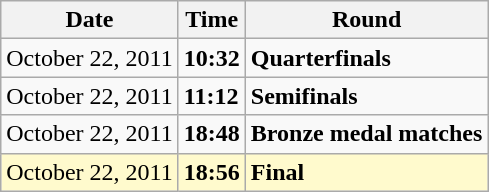<table class="wikitable">
<tr>
<th>Date</th>
<th>Time</th>
<th>Round</th>
</tr>
<tr>
<td>October 22, 2011</td>
<td><strong>10:32</strong></td>
<td><strong>Quarterfinals</strong></td>
</tr>
<tr>
<td>October 22, 2011</td>
<td><strong>11:12</strong></td>
<td><strong>Semifinals</strong></td>
</tr>
<tr>
<td>October 22, 2011</td>
<td><strong>18:48</strong></td>
<td><strong>Bronze medal matches</strong></td>
</tr>
<tr style=background:lemonchiffon>
<td>October 22, 2011</td>
<td><strong>18:56</strong></td>
<td><strong>Final</strong></td>
</tr>
</table>
